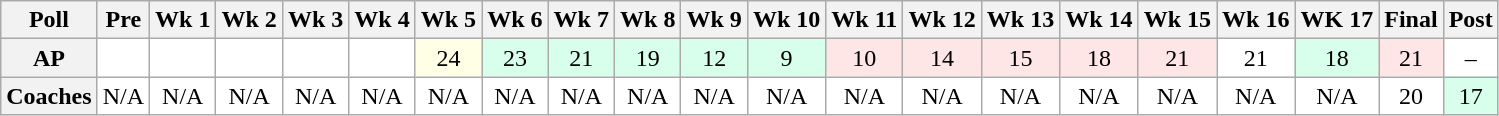<table class="wikitable" style="white-space:nowrap;">
<tr>
<th>Poll</th>
<th>Pre</th>
<th>Wk 1</th>
<th>Wk 2</th>
<th>Wk 3</th>
<th>Wk 4</th>
<th>Wk 5</th>
<th>Wk 6</th>
<th>Wk 7</th>
<th>Wk 8</th>
<th>Wk 9</th>
<th>Wk 10</th>
<th>Wk 11</th>
<th>Wk 12</th>
<th>Wk 13</th>
<th>Wk 14</th>
<th>Wk 15</th>
<th>Wk 16</th>
<th>WK 17</th>
<th>Final</th>
<th>Post</th>
</tr>
<tr style="text-align:center;">
<th>AP</th>
<td style="background:#FFF;"></td>
<td style="background:#FFF;"></td>
<td style="background:#FFF;"></td>
<td style="background:#FFF;"></td>
<td style="background:#FFF;"></td>
<td style="background:#FFFFE6;">24</td>
<td style="background:#D8FFEB;">23</td>
<td style="background:#D8FFEB;">21</td>
<td style="background:#D8FFEB;">19</td>
<td style="background:#D8FFEB;">12</td>
<td style="background:#D8FFEB;">9</td>
<td style="background:#FFE6E6;">10</td>
<td style="background:#FFE6E6;">14</td>
<td style="background:#FFE6E6;">15</td>
<td style="background:#FFE6E6;">18</td>
<td style="background:#FFE6E6;">21</td>
<td style="background:#FFF;">21</td>
<td style="background:#D8FFEB;">18</td>
<td style="background:#FFE6E6;">21</td>
<td style="background:#FFF;">–</td>
</tr>
<tr style="text-align:center;">
<th>Coaches</th>
<td style="background:#FFF;">N/A</td>
<td style="background:#FFF;">N/A</td>
<td style="background:#FFF;">N/A</td>
<td style="background:#FFF;">N/A</td>
<td style="background:#FFF;">N/A</td>
<td style="background:#FFF;">N/A</td>
<td style="background:#FFF;">N/A</td>
<td style="background:#FFF;">N/A</td>
<td style="background:#FFF;">N/A</td>
<td style="background:#FFF;">N/A</td>
<td style="background:#FFF;">N/A</td>
<td style="background:#FFF;">N/A</td>
<td style="background:#FFF;">N/A</td>
<td style="background:#FFF;">N/A</td>
<td style="background:#FFF;">N/A</td>
<td style="background:#FFF;">N/A</td>
<td style="background:#FFF;">N/A</td>
<td style="background:#FFF;">N/A</td>
<td style="background:#FFF;">20</td>
<td style="background:#D8FFEB;">17</td>
</tr>
</table>
